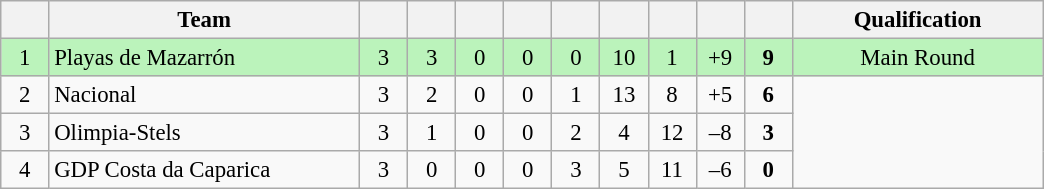<table class="wikitable" style="font-size: 95%">
<tr>
<th width="25"></th>
<th width="200">Team</th>
<th width="25"></th>
<th width="25"></th>
<th width="25"></th>
<th width="25"></th>
<th width="25"></th>
<th width="25"></th>
<th width="25"></th>
<th width="25"></th>
<th width="25"></th>
<th width="160">Qualification</th>
</tr>
<tr align=center bgcolor=#bbf3bb>
<td>1</td>
<td align=left> Playas de Mazarrón</td>
<td>3</td>
<td>3</td>
<td>0</td>
<td>0</td>
<td>0</td>
<td>10</td>
<td>1</td>
<td>+9</td>
<td><strong>9</strong></td>
<td>Main Round</td>
</tr>
<tr align=center>
<td>2</td>
<td align=left> Nacional</td>
<td>3</td>
<td>2</td>
<td>0</td>
<td>0</td>
<td>1</td>
<td>13</td>
<td>8</td>
<td>+5</td>
<td><strong>6</strong></td>
<td rowspan=3></td>
</tr>
<tr align=center>
<td>3</td>
<td align=left> Olimpia-Stels</td>
<td>3</td>
<td>1</td>
<td>0</td>
<td>0</td>
<td>2</td>
<td>4</td>
<td>12</td>
<td>–8</td>
<td><strong>3</strong></td>
</tr>
<tr align=center>
<td>4</td>
<td align=left> GDP Costa da Caparica</td>
<td>3</td>
<td>0</td>
<td>0</td>
<td>0</td>
<td>3</td>
<td>5</td>
<td>11</td>
<td>–6</td>
<td><strong>0</strong></td>
</tr>
</table>
